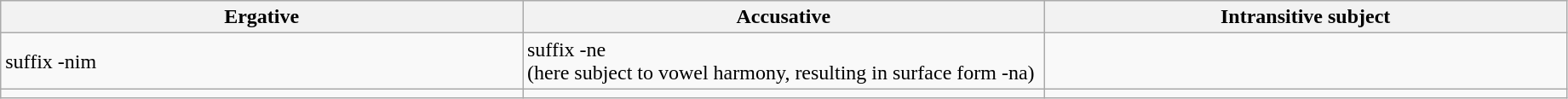<table class="wikitable">
<tr>
<th width="33%">Ergative</th>
<th width="33%">Accusative</th>
<th width="33%">Intransitive subject</th>
</tr>
<tr>
<td>suffix -nim</td>
<td>suffix -ne<br>(here subject to vowel harmony, resulting in surface form -na)</td>
<td></td>
</tr>
<tr>
<td></td>
<td></td>
<td></td>
</tr>
</table>
